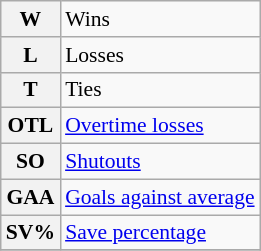<table class="wikitable" style="font-size:90%;">
<tr>
<th>W</th>
<td>Wins</td>
</tr>
<tr>
<th>L</th>
<td>Losses</td>
</tr>
<tr>
<th>T</th>
<td>Ties</td>
</tr>
<tr>
<th>OTL </th>
<td><a href='#'>Overtime losses</a></td>
</tr>
<tr>
<th>SO</th>
<td><a href='#'>Shutouts</a></td>
</tr>
<tr>
<th>GAA</th>
<td><a href='#'>Goals against average</a></td>
</tr>
<tr>
<th>SV%</th>
<td><a href='#'>Save percentage</a></td>
</tr>
<tr>
</tr>
</table>
